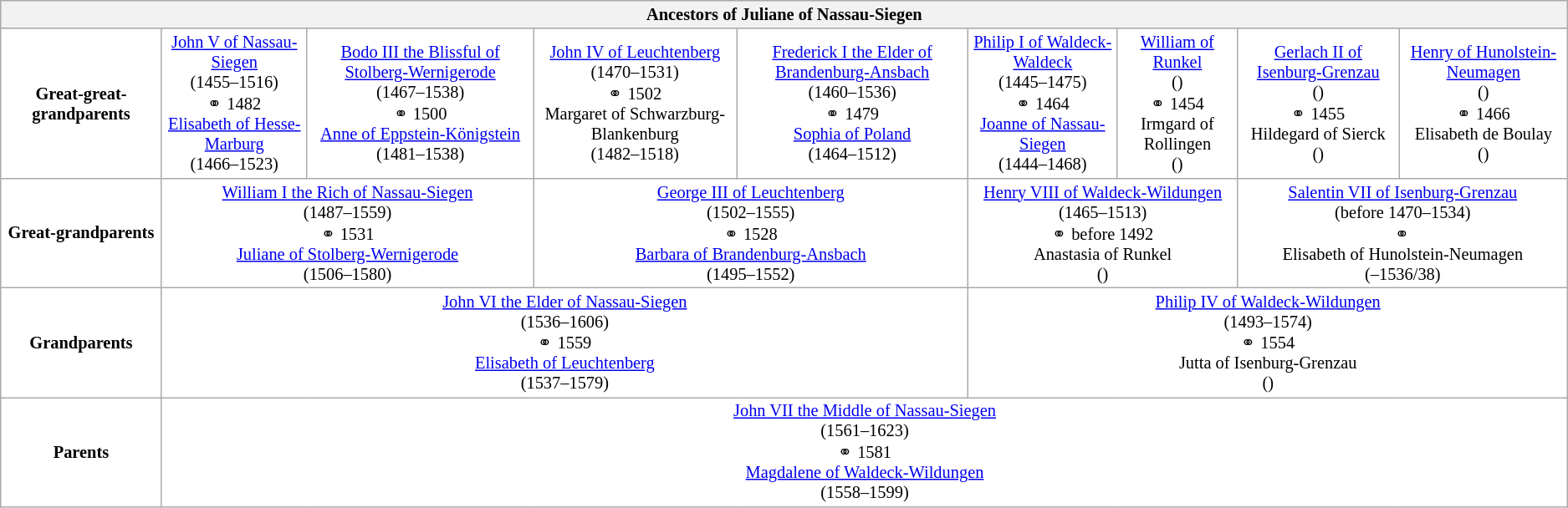<table class="wikitable" style="background:#FFFFFF; font-size:85%; text-align:center">
<tr bgcolor="#E0E0E0">
<th colspan="9">Ancestors of Juliane of Nassau-Siegen</th>
</tr>
<tr>
<td><strong>Great-great-grandparents</strong></td>
<td colspan="1"><a href='#'>John V of Nassau-Siegen</a><br>(1455–1516)<br>⚭ 1482<br><a href='#'>Elisabeth of Hesse-Marburg</a><br>(1466–1523)</td>
<td colspan="1"><a href='#'>Bodo III the Blissful of Stolberg-Wernigerode</a><br>(1467–1538)<br>⚭ 1500<br><a href='#'>Anne of Eppstein-Königstein</a><br>(1481–1538)</td>
<td colspan="1"><a href='#'>John IV of Leuchtenberg</a><br>(1470–1531)<br>⚭ 1502<br>Margaret of Schwarzburg-Blankenburg<br>(1482–1518)</td>
<td colspan="1"><a href='#'>Frederick I the Elder of Brandenburg-Ansbach</a><br>(1460–1536)<br>⚭ 1479<br><a href='#'>Sophia of Poland</a><br>(1464–1512)</td>
<td colspan="1"><a href='#'>Philip I of Waldeck-Waldeck</a><br>(1445–1475)<br>⚭ 1464<br><a href='#'>Joanne of Nassau-Siegen</a><br>(1444–1468)</td>
<td colspan="1"><a href='#'>William of Runkel</a><br>()<br>⚭ 1454<br>Irmgard of Rollingen<br>()</td>
<td colspan="1"><a href='#'>Gerlach II of Isenburg-Grenzau</a><br>()<br>⚭ 1455<br>Hildegard of Sierck<br>()</td>
<td colspan="1"><a href='#'>Henry of Hunolstein-Neumagen</a><br>()<br>⚭ 1466<br>Elisabeth de Boulay<br>()</td>
</tr>
<tr>
<td><strong>Great-grandparents</strong></td>
<td colspan="2"><a href='#'>William I the Rich of Nassau-Siegen</a><br>(1487–1559)<br>⚭ 1531<br><a href='#'>Juliane of Stolberg-Wernigerode</a><br>(1506–1580)</td>
<td colspan="2"><a href='#'>George III of Leuchtenberg</a><br>(1502–1555)<br>⚭ 1528<br><a href='#'>Barbara of Brandenburg-Ansbach</a><br>(1495–1552)</td>
<td colspan="2"><a href='#'>Henry VIII of Waldeck-Wildungen</a><br>(1465–1513)<br>⚭ before 1492<br>Anastasia of Runkel<br>()</td>
<td colspan="2"><a href='#'>Salentin VII of Isenburg-Grenzau</a><br>(before 1470–1534)<br>⚭<br>Elisabeth of Hunolstein-Neumagen<br>(–1536/38)</td>
</tr>
<tr>
<td><strong>Grandparents</strong></td>
<td colspan="4"><a href='#'>John VI the Elder of Nassau-Siegen</a><br>(1536–1606)<br>⚭ 1559<br><a href='#'>Elisabeth of Leuchtenberg</a><br>(1537–1579)</td>
<td colspan="4"><a href='#'>Philip IV of Waldeck-Wildungen</a><br>(1493–1574)<br>⚭ 1554<br>Jutta of Isenburg-Grenzau<br>()</td>
</tr>
<tr>
<td><strong>Parents</strong></td>
<td colspan="8"><a href='#'>John VII the Middle of Nassau-Siegen</a><br>(1561–1623)<br>⚭ 1581<br><a href='#'>Magdalene of Waldeck-Wildungen</a><br>(1558–1599)</td>
</tr>
</table>
